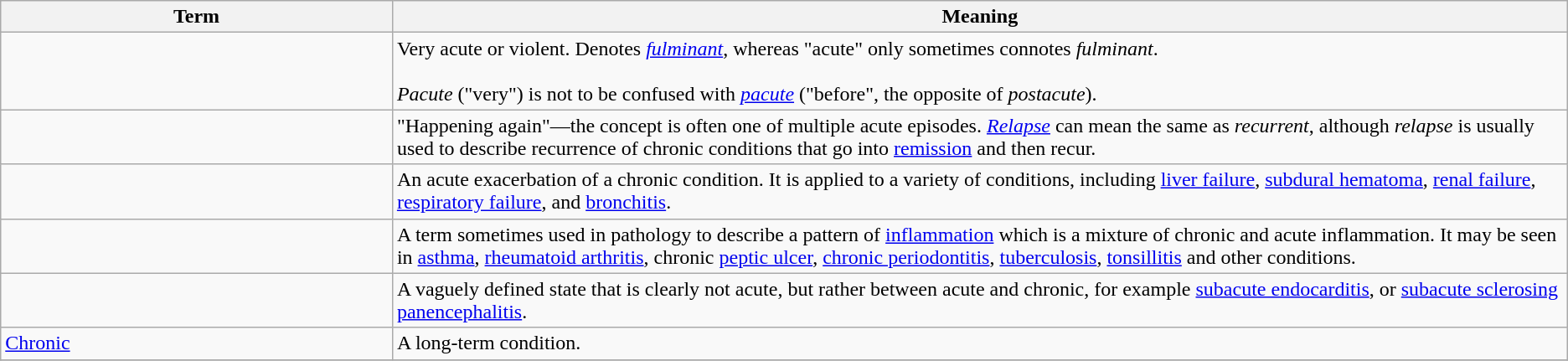<table class="wikitable sortable" border="1">
<tr>
<th scope="col" style="width: 25%;">Term</th>
<th scope="col" style="width: 75%;">Meaning</th>
</tr>
<tr>
<td></td>
<td>Very acute or violent. Denotes <em><a href='#'>fulminant</a></em>, whereas "acute" only sometimes connotes <em>fulminant</em>.<br><br> <em>Pacute</em> ("very") is not to be confused with <em><a href='#'>pacute</a></em> ("before", the opposite of <em>postacute</em>).</td>
</tr>
<tr>
<td></td>
<td>"Happening again"—the concept is often one of multiple acute episodes. <em><a href='#'>Relapse</a></em> can mean the same as <em>recurrent</em>, although <em>relapse</em> is usually used to describe recurrence of chronic conditions that go into <a href='#'>remission</a> and then recur.</td>
</tr>
<tr>
<td></td>
<td>An acute exacerbation of a chronic condition. It is applied to a variety of conditions, including <a href='#'>liver failure</a>, <a href='#'>subdural hematoma</a>, <a href='#'>renal failure</a>, <a href='#'>respiratory failure</a>, and <a href='#'>bronchitis</a>.</td>
</tr>
<tr>
<td></td>
<td>A term sometimes used in pathology to describe a pattern of <a href='#'>inflammation</a> which is a mixture of chronic and acute inflammation. It may be seen in <a href='#'>asthma</a>, <a href='#'>rheumatoid arthritis</a>, chronic <a href='#'>peptic ulcer</a>, <a href='#'>chronic periodontitis</a>, <a href='#'>tuberculosis</a>, <a href='#'>tonsillitis</a> and other conditions.</td>
</tr>
<tr>
<td></td>
<td>A vaguely defined state that is clearly not acute, but rather between acute and chronic, for example <a href='#'>subacute endocarditis</a>, or <a href='#'>subacute sclerosing panencephalitis</a>.</td>
</tr>
<tr>
<td><a href='#'>Chronic</a></td>
<td>A long-term condition.</td>
</tr>
<tr>
</tr>
</table>
